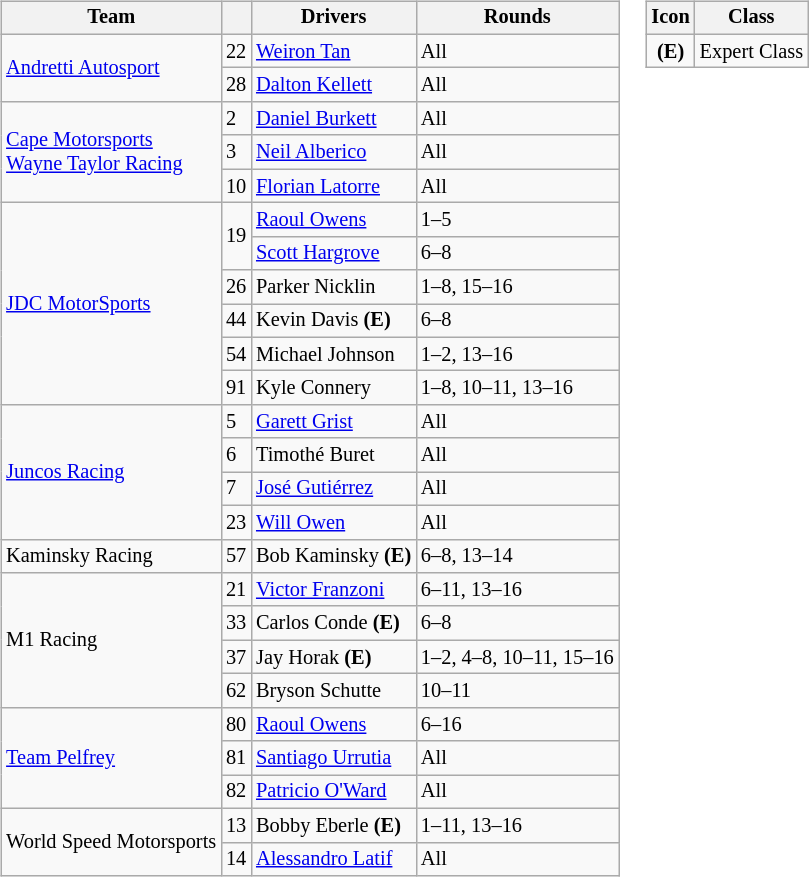<table>
<tr>
<td><br><table class="wikitable" style="font-size:85%;">
<tr>
<th>Team</th>
<th></th>
<th>Drivers</th>
<th>Rounds</th>
</tr>
<tr>
<td rowspan=2><a href='#'>Andretti Autosport</a></td>
<td>22</td>
<td> <a href='#'>Weiron Tan</a></td>
<td>All</td>
</tr>
<tr>
<td>28</td>
<td> <a href='#'>Dalton Kellett</a></td>
<td>All</td>
</tr>
<tr>
<td rowspan=3><a href='#'>Cape Motorsports</a> <br><a href='#'>Wayne Taylor Racing</a></td>
<td>2</td>
<td> <a href='#'>Daniel Burkett</a></td>
<td>All</td>
</tr>
<tr>
<td>3</td>
<td> <a href='#'>Neil Alberico</a></td>
<td>All</td>
</tr>
<tr>
<td>10</td>
<td> <a href='#'>Florian Latorre</a></td>
<td>All</td>
</tr>
<tr>
<td rowspan=6><a href='#'>JDC MotorSports</a></td>
<td rowspan=2>19</td>
<td> <a href='#'>Raoul Owens</a></td>
<td>1–5</td>
</tr>
<tr>
<td> <a href='#'>Scott Hargrove</a></td>
<td>6–8</td>
</tr>
<tr>
<td>26</td>
<td> Parker Nicklin</td>
<td>1–8, 15–16</td>
</tr>
<tr>
<td>44</td>
<td> Kevin Davis <strong>(E)</strong></td>
<td>6–8</td>
</tr>
<tr>
<td>54</td>
<td> Michael Johnson</td>
<td>1–2, 13–16</td>
</tr>
<tr>
<td>91</td>
<td> Kyle Connery</td>
<td>1–8, 10–11, 13–16</td>
</tr>
<tr>
<td rowspan=4><a href='#'>Juncos Racing</a></td>
<td>5</td>
<td> <a href='#'>Garett Grist</a></td>
<td>All</td>
</tr>
<tr>
<td>6</td>
<td> Timothé Buret</td>
<td>All</td>
</tr>
<tr>
<td>7</td>
<td> <a href='#'>José Gutiérrez</a></td>
<td>All</td>
</tr>
<tr>
<td>23</td>
<td> <a href='#'>Will Owen</a></td>
<td>All</td>
</tr>
<tr>
<td>Kaminsky Racing</td>
<td>57</td>
<td> Bob Kaminsky <strong>(E)</strong></td>
<td>6–8, 13–14</td>
</tr>
<tr>
<td rowspan=4>M1 Racing</td>
<td>21</td>
<td> <a href='#'>Victor Franzoni</a></td>
<td>6–11, 13–16</td>
</tr>
<tr>
<td>33</td>
<td> Carlos Conde <strong>(E)</strong></td>
<td>6–8</td>
</tr>
<tr>
<td>37</td>
<td> Jay Horak <strong>(E)</strong></td>
<td>1–2, 4–8, 10–11, 15–16</td>
</tr>
<tr>
<td>62</td>
<td> Bryson Schutte</td>
<td>10–11</td>
</tr>
<tr>
<td rowspan=3><a href='#'>Team Pelfrey</a></td>
<td>80</td>
<td> <a href='#'>Raoul Owens</a></td>
<td>6–16</td>
</tr>
<tr>
<td>81</td>
<td> <a href='#'>Santiago Urrutia</a></td>
<td>All</td>
</tr>
<tr>
<td>82</td>
<td> <a href='#'>Patricio O'Ward</a></td>
<td>All</td>
</tr>
<tr>
<td rowspan=2>World Speed Motorsports</td>
<td>13</td>
<td> Bobby Eberle <strong>(E)</strong></td>
<td>1–11, 13–16</td>
</tr>
<tr>
<td>14</td>
<td> <a href='#'>Alessandro Latif</a></td>
<td>All</td>
</tr>
</table>
</td>
<td valign="top"><br><table class="wikitable" style="font-size: 85%;">
<tr>
<th>Icon</th>
<th>Class</th>
</tr>
<tr>
<td align=center><strong>(E)</strong></td>
<td>Expert Class</td>
</tr>
</table>
</td>
</tr>
</table>
